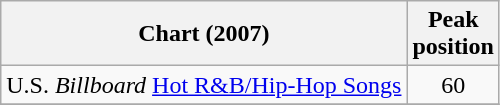<table class="wikitable">
<tr>
<th align="left">Chart (2007)</th>
<th align="center">Peak<br>position</th>
</tr>
<tr>
<td align="left">U.S. <em>Billboard</em> <a href='#'>Hot R&B/Hip-Hop Songs</a></td>
<td align="center">60</td>
</tr>
<tr>
</tr>
</table>
